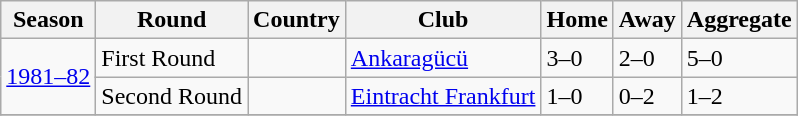<table class="wikitable">
<tr>
<th>Season</th>
<th>Round</th>
<th>Country</th>
<th>Club</th>
<th>Home</th>
<th>Away</th>
<th>Aggregate</th>
</tr>
<tr>
<td rowspan=2><a href='#'>1981–82</a></td>
<td>First Round</td>
<td></td>
<td><a href='#'>Ankaragücü</a></td>
<td>3–0</td>
<td>2–0</td>
<td>5–0</td>
</tr>
<tr>
<td>Second Round</td>
<td></td>
<td><a href='#'>Eintracht Frankfurt</a></td>
<td>1–0</td>
<td>0–2</td>
<td>1–2</td>
</tr>
<tr>
</tr>
</table>
